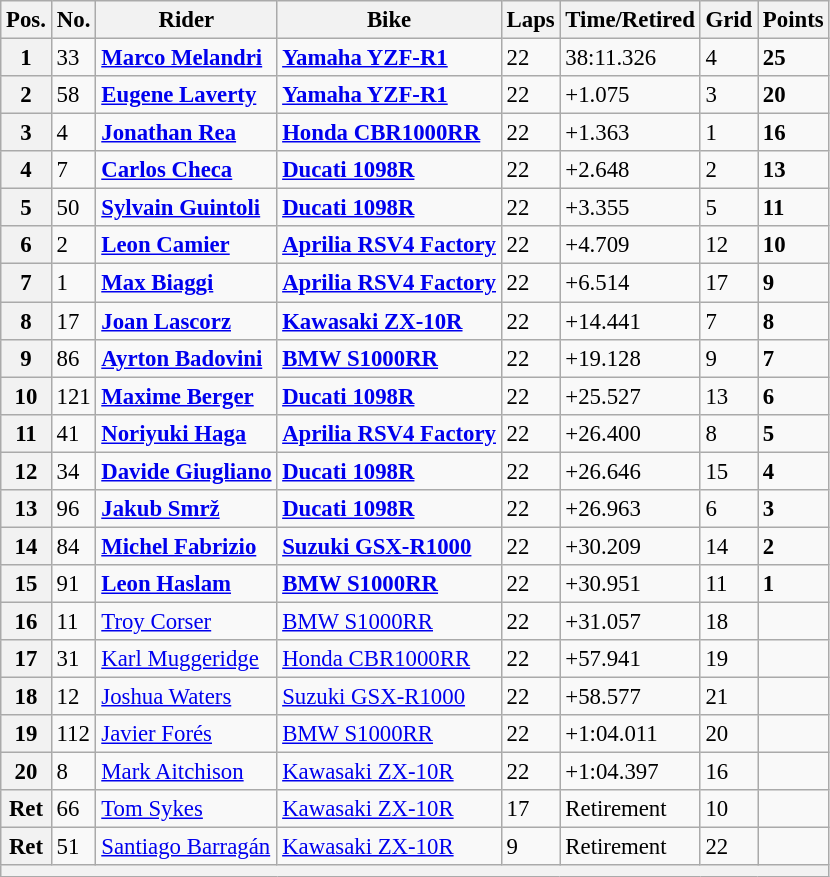<table class="wikitable" style="font-size: 95%;">
<tr>
<th>Pos.</th>
<th>No.</th>
<th>Rider</th>
<th>Bike</th>
<th>Laps</th>
<th>Time/Retired</th>
<th>Grid</th>
<th>Points</th>
</tr>
<tr>
<th>1</th>
<td>33</td>
<td> <strong><a href='#'>Marco Melandri</a></strong></td>
<td><strong><a href='#'>Yamaha YZF-R1</a></strong></td>
<td>22</td>
<td>38:11.326</td>
<td>4</td>
<td><strong>25</strong></td>
</tr>
<tr>
<th>2</th>
<td>58</td>
<td> <strong><a href='#'>Eugene Laverty</a></strong></td>
<td><strong><a href='#'>Yamaha YZF-R1</a></strong></td>
<td>22</td>
<td>+1.075</td>
<td>3</td>
<td><strong>20</strong></td>
</tr>
<tr>
<th>3</th>
<td>4</td>
<td> <strong><a href='#'>Jonathan Rea</a></strong></td>
<td><strong><a href='#'>Honda CBR1000RR</a></strong></td>
<td>22</td>
<td>+1.363</td>
<td>1</td>
<td><strong>16</strong></td>
</tr>
<tr>
<th>4</th>
<td>7</td>
<td> <strong><a href='#'>Carlos Checa</a></strong></td>
<td><strong><a href='#'>Ducati 1098R</a></strong></td>
<td>22</td>
<td>+2.648</td>
<td>2</td>
<td><strong>13</strong></td>
</tr>
<tr>
<th>5</th>
<td>50</td>
<td> <strong><a href='#'>Sylvain Guintoli</a></strong></td>
<td><strong><a href='#'>Ducati 1098R</a></strong></td>
<td>22</td>
<td>+3.355</td>
<td>5</td>
<td><strong>11</strong></td>
</tr>
<tr>
<th>6</th>
<td>2</td>
<td> <strong><a href='#'>Leon Camier</a></strong></td>
<td><strong><a href='#'>Aprilia RSV4 Factory</a></strong></td>
<td>22</td>
<td>+4.709</td>
<td>12</td>
<td><strong>10</strong></td>
</tr>
<tr>
<th>7</th>
<td>1</td>
<td> <strong><a href='#'>Max Biaggi</a></strong></td>
<td><strong><a href='#'>Aprilia RSV4 Factory</a></strong></td>
<td>22</td>
<td>+6.514</td>
<td>17</td>
<td><strong>9</strong></td>
</tr>
<tr>
<th>8</th>
<td>17</td>
<td> <strong><a href='#'>Joan Lascorz</a></strong></td>
<td><strong><a href='#'>Kawasaki ZX-10R</a></strong></td>
<td>22</td>
<td>+14.441</td>
<td>7</td>
<td><strong>8</strong></td>
</tr>
<tr>
<th>9</th>
<td>86</td>
<td> <strong><a href='#'>Ayrton Badovini</a></strong></td>
<td><strong><a href='#'>BMW S1000RR</a></strong></td>
<td>22</td>
<td>+19.128</td>
<td>9</td>
<td><strong>7</strong></td>
</tr>
<tr>
<th>10</th>
<td>121</td>
<td> <strong><a href='#'>Maxime Berger</a></strong></td>
<td><strong><a href='#'>Ducati 1098R</a></strong></td>
<td>22</td>
<td>+25.527</td>
<td>13</td>
<td><strong>6</strong></td>
</tr>
<tr>
<th>11</th>
<td>41</td>
<td> <strong><a href='#'>Noriyuki Haga</a></strong></td>
<td><strong><a href='#'>Aprilia RSV4 Factory</a></strong></td>
<td>22</td>
<td>+26.400</td>
<td>8</td>
<td><strong>5</strong></td>
</tr>
<tr>
<th>12</th>
<td>34</td>
<td> <strong><a href='#'>Davide Giugliano</a></strong></td>
<td><strong><a href='#'>Ducati 1098R</a></strong></td>
<td>22</td>
<td>+26.646</td>
<td>15</td>
<td><strong>4</strong></td>
</tr>
<tr>
<th>13</th>
<td>96</td>
<td> <strong><a href='#'>Jakub Smrž</a></strong></td>
<td><strong><a href='#'>Ducati 1098R</a></strong></td>
<td>22</td>
<td>+26.963</td>
<td>6</td>
<td><strong>3</strong></td>
</tr>
<tr>
<th>14</th>
<td>84</td>
<td> <strong><a href='#'>Michel Fabrizio</a></strong></td>
<td><strong><a href='#'>Suzuki GSX-R1000</a></strong></td>
<td>22</td>
<td>+30.209</td>
<td>14</td>
<td><strong>2</strong></td>
</tr>
<tr>
<th>15</th>
<td>91</td>
<td> <strong><a href='#'>Leon Haslam</a></strong></td>
<td><strong><a href='#'>BMW S1000RR</a></strong></td>
<td>22</td>
<td>+30.951</td>
<td>11</td>
<td><strong>1</strong></td>
</tr>
<tr>
<th>16</th>
<td>11</td>
<td> <a href='#'>Troy Corser</a></td>
<td><a href='#'>BMW S1000RR</a></td>
<td>22</td>
<td>+31.057</td>
<td>18</td>
<td></td>
</tr>
<tr>
<th>17</th>
<td>31</td>
<td> <a href='#'>Karl Muggeridge</a></td>
<td><a href='#'>Honda CBR1000RR</a></td>
<td>22</td>
<td>+57.941</td>
<td>19</td>
<td></td>
</tr>
<tr>
<th>18</th>
<td>12</td>
<td> <a href='#'>Joshua Waters</a></td>
<td><a href='#'>Suzuki GSX-R1000</a></td>
<td>22</td>
<td>+58.577</td>
<td>21</td>
<td></td>
</tr>
<tr>
<th>19</th>
<td>112</td>
<td> <a href='#'>Javier Forés</a></td>
<td><a href='#'>BMW S1000RR</a></td>
<td>22</td>
<td>+1:04.011</td>
<td>20</td>
<td></td>
</tr>
<tr>
<th>20</th>
<td>8</td>
<td> <a href='#'>Mark Aitchison</a></td>
<td><a href='#'>Kawasaki ZX-10R</a></td>
<td>22</td>
<td>+1:04.397</td>
<td>16</td>
<td></td>
</tr>
<tr>
<th>Ret</th>
<td>66</td>
<td> <a href='#'>Tom Sykes</a></td>
<td><a href='#'>Kawasaki ZX-10R</a></td>
<td>17</td>
<td>Retirement</td>
<td>10</td>
<td></td>
</tr>
<tr>
<th>Ret</th>
<td>51</td>
<td> <a href='#'>Santiago Barragán</a></td>
<td><a href='#'>Kawasaki ZX-10R</a></td>
<td>9</td>
<td>Retirement</td>
<td>22</td>
<td></td>
</tr>
<tr>
<th colspan=8></th>
</tr>
</table>
